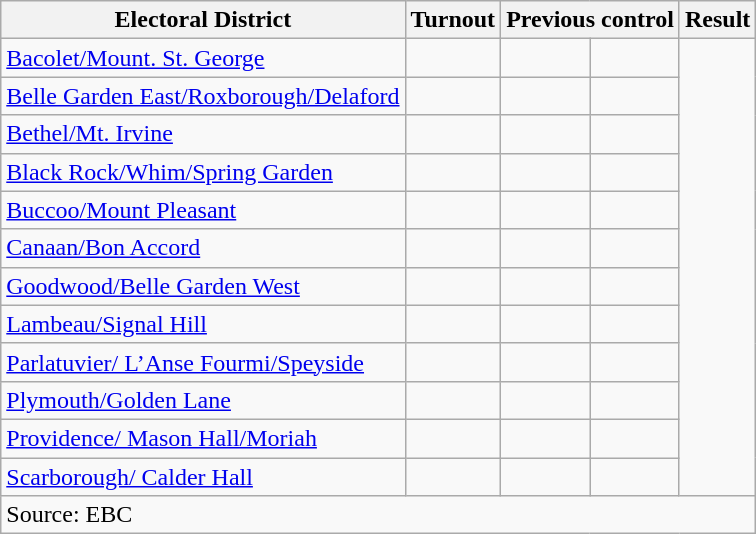<table class="wikitable sortable" style="valign:top">
<tr>
<th>Electoral District</th>
<th>Turnout</th>
<th colspan="2">Previous control</th>
<th colspan="2">Result</th>
</tr>
<tr>
<td><a href='#'>Bacolet/Mount. St. George</a></td>
<td></td>
<td></td>
<td></td>
</tr>
<tr>
<td><a href='#'>Belle Garden East/Roxborough/Delaford</a></td>
<td></td>
<td></td>
<td></td>
</tr>
<tr>
<td><a href='#'>Bethel/Mt. Irvine</a></td>
<td></td>
<td></td>
<td></td>
</tr>
<tr>
<td><a href='#'>Black Rock/Whim/Spring Garden</a></td>
<td></td>
<td></td>
<td></td>
</tr>
<tr>
<td><a href='#'>Buccoo/Mount Pleasant</a></td>
<td></td>
<td></td>
<td></td>
</tr>
<tr>
<td><a href='#'>Canaan/Bon Accord</a></td>
<td></td>
<td></td>
<td></td>
</tr>
<tr>
<td><a href='#'>Goodwood/Belle Garden West</a></td>
<td></td>
<td></td>
<td></td>
</tr>
<tr>
<td><a href='#'>Lambeau/Signal Hill</a></td>
<td></td>
<td></td>
<td></td>
</tr>
<tr>
<td><a href='#'>Parlatuvier/ L’Anse Fourmi/Speyside</a></td>
<td></td>
<td></td>
<td></td>
</tr>
<tr>
<td><a href='#'>Plymouth/Golden Lane</a></td>
<td></td>
<td></td>
<td></td>
</tr>
<tr>
<td><a href='#'>Providence/ Mason Hall/Moriah</a></td>
<td></td>
<td></td>
<td></td>
</tr>
<tr>
<td><a href='#'>Scarborough/ Calder Hall</a></td>
<td></td>
<td></td>
<td></td>
</tr>
<tr>
<td colspan="6" align="left">Source: EBC</td>
</tr>
</table>
